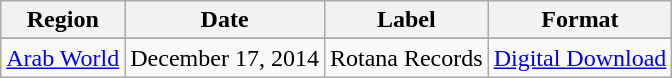<table class="wikitable">
<tr>
<th>Region</th>
<th>Date</th>
<th>Label</th>
<th>Format</th>
</tr>
<tr>
</tr>
<tr>
<td><a href='#'>Arab World</a></td>
<td>December 17, 2014 </td>
<td rowspan="2">Rotana Records</td>
<td rowspan="2"><a href='#'>Digital Download</a></td>
</tr>
</table>
